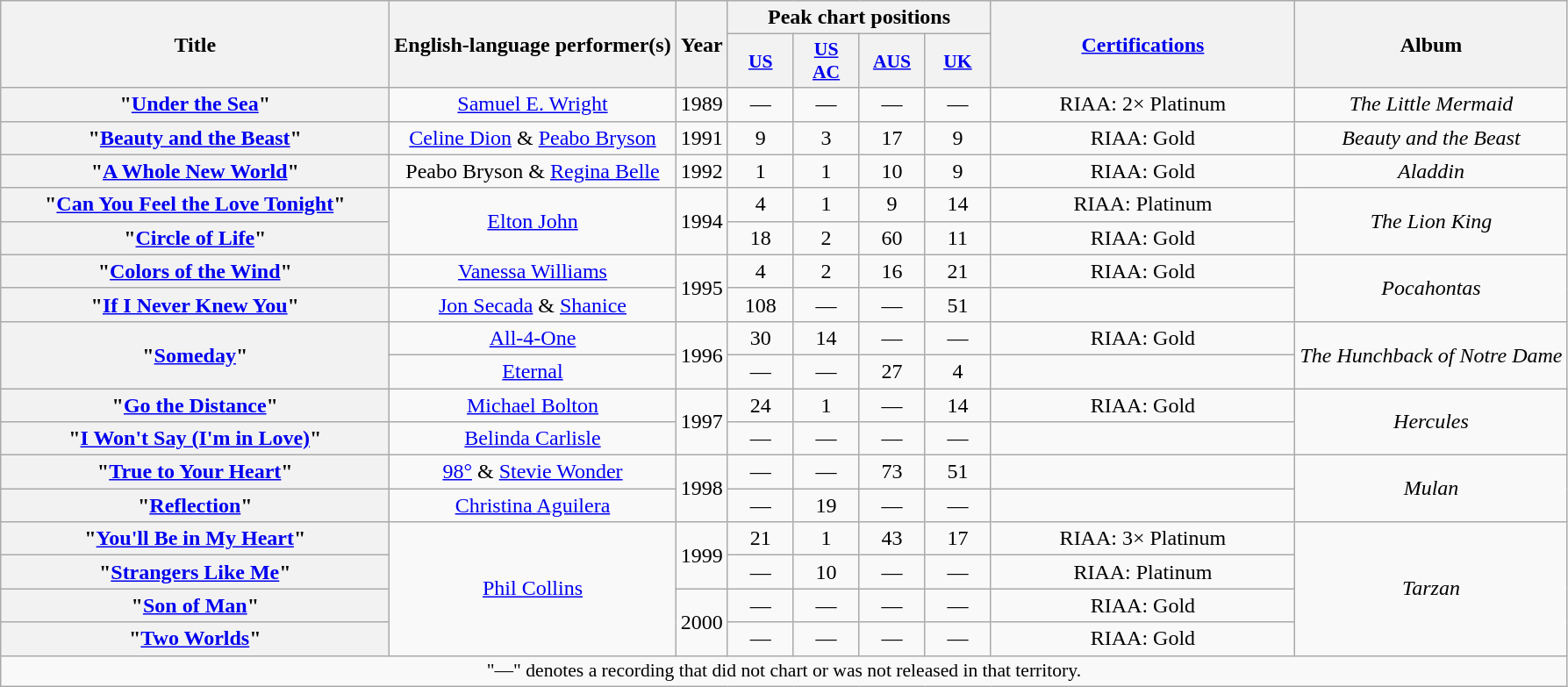<table class="wikitable plainrowheaders" style="text-align:center;" border="1">
<tr>
<th scope="col" rowspan="2" style="width:18em;">Title</th>
<th scope="col" rowspan="2">English-language performer(s)</th>
<th scope="col" rowspan="2">Year</th>
<th scope="col" colspan="4">Peak chart positions</th>
<th scope="col" rowspan="2" style="width:14em;"><a href='#'>Certifications</a></th>
<th scope="col" rowspan="2">Album</th>
</tr>
<tr>
<th scope="col" style="width:3em;font-size:90%;"><a href='#'>US</a></th>
<th scope="col" style="width:3em;font-size:90%;"><a href='#'>US<br>AC</a></th>
<th scope="col" style="width:3em;font-size:90%;"><a href='#'>AUS</a></th>
<th scope="col" style="width:3em;font-size:90%;"><a href='#'>UK</a></th>
</tr>
<tr>
<th scope="row">"<a href='#'>Under the Sea</a>"</th>
<td><a href='#'>Samuel E. Wright</a></td>
<td>1989</td>
<td>—</td>
<td>—</td>
<td>—</td>
<td>—</td>
<td>RIAA: 2× Platinum</td>
<td><em>The Little Mermaid</em></td>
</tr>
<tr>
<th scope="row">"<a href='#'>Beauty and the Beast</a>"</th>
<td><a href='#'>Celine Dion</a> & <a href='#'>Peabo Bryson</a></td>
<td>1991</td>
<td>9</td>
<td>3</td>
<td>17</td>
<td>9</td>
<td>RIAA: Gold</td>
<td><em>Beauty and the Beast</em></td>
</tr>
<tr>
<th scope="row">"<a href='#'>A Whole New World</a>"</th>
<td>Peabo Bryson & <a href='#'>Regina Belle</a></td>
<td>1992</td>
<td>1</td>
<td>1</td>
<td>10</td>
<td>9</td>
<td>RIAA: Gold</td>
<td><em>Aladdin</em></td>
</tr>
<tr>
<th scope="row">"<a href='#'>Can You Feel the Love Tonight</a>"</th>
<td rowspan="2"><a href='#'>Elton John</a></td>
<td rowspan="2">1994</td>
<td>4</td>
<td>1</td>
<td>9</td>
<td>14</td>
<td>RIAA: Platinum</td>
<td rowspan="2"><em>The Lion King</em></td>
</tr>
<tr>
<th scope="row">"<a href='#'>Circle of Life</a>"</th>
<td>18</td>
<td>2</td>
<td>60</td>
<td>11</td>
<td>RIAA: Gold</td>
</tr>
<tr>
<th scope="row">"<a href='#'>Colors of the Wind</a>"</th>
<td><a href='#'>Vanessa Williams</a></td>
<td rowspan="2">1995</td>
<td>4</td>
<td>2</td>
<td>16</td>
<td>21</td>
<td>RIAA: Gold</td>
<td rowspan="2"><em>Pocahontas</em></td>
</tr>
<tr>
<th scope="row">"<a href='#'>If I Never Knew You</a>"</th>
<td><a href='#'>Jon Secada</a> & <a href='#'>Shanice</a></td>
<td>108</td>
<td>—</td>
<td>—</td>
<td>51</td>
<td></td>
</tr>
<tr>
<th rowspan="2" scope="row">"<a href='#'>Someday</a>"</th>
<td><a href='#'>All-4-One</a></td>
<td rowspan="2">1996</td>
<td>30</td>
<td>14</td>
<td>—</td>
<td>—</td>
<td>RIAA: Gold</td>
<td rowspan="2"><em>The Hunchback of Notre Dame</em></td>
</tr>
<tr>
<td><a href='#'>Eternal</a></td>
<td>—</td>
<td>—</td>
<td>27</td>
<td>4</td>
<td></td>
</tr>
<tr>
<th scope="row">"<a href='#'>Go the Distance</a>"</th>
<td><a href='#'>Michael Bolton</a></td>
<td rowspan="2">1997</td>
<td>24</td>
<td>1</td>
<td>—</td>
<td>14</td>
<td>RIAA: Gold</td>
<td rowspan="2"><em>Hercules</em></td>
</tr>
<tr>
<th scope="row">"<a href='#'>I Won't Say (I'm in Love)</a>"</th>
<td><a href='#'>Belinda Carlisle</a></td>
<td>—</td>
<td>—</td>
<td>—</td>
<td>—</td>
<td></td>
</tr>
<tr>
<th scope="row">"<a href='#'>True to Your Heart</a>"</th>
<td><a href='#'>98°</a> & <a href='#'>Stevie Wonder</a></td>
<td rowspan="2">1998</td>
<td>—</td>
<td>—</td>
<td>73</td>
<td>51</td>
<td></td>
<td rowspan="2"><em>Mulan</em></td>
</tr>
<tr>
<th scope="row">"<a href='#'>Reflection</a>"</th>
<td><a href='#'>Christina Aguilera</a></td>
<td>—</td>
<td>19</td>
<td>—</td>
<td>—</td>
<td></td>
</tr>
<tr>
<th scope="row">"<a href='#'>You'll Be in My Heart</a>"</th>
<td rowspan="4"><a href='#'>Phil Collins</a></td>
<td rowspan="2">1999</td>
<td>21</td>
<td>1</td>
<td>43</td>
<td>17</td>
<td>RIAA: 3× Platinum</td>
<td rowspan="4"><em>Tarzan</em></td>
</tr>
<tr>
<th scope="row">"<a href='#'>Strangers Like Me</a>"</th>
<td>—</td>
<td>10</td>
<td>—</td>
<td>—</td>
<td>RIAA: Platinum</td>
</tr>
<tr>
<th scope="row">"<a href='#'>Son of Man</a>"</th>
<td rowspan="2">2000</td>
<td>—</td>
<td>—</td>
<td>—</td>
<td>—</td>
<td>RIAA: Gold</td>
</tr>
<tr>
<th scope="row">"<a href='#'>Two Worlds</a>"</th>
<td>—</td>
<td>—</td>
<td>—</td>
<td>—</td>
<td>RIAA: Gold</td>
</tr>
<tr>
<td colspan="9" style="font-size:90%">"—" denotes a recording that did not chart or was not released in that territory.</td>
</tr>
</table>
